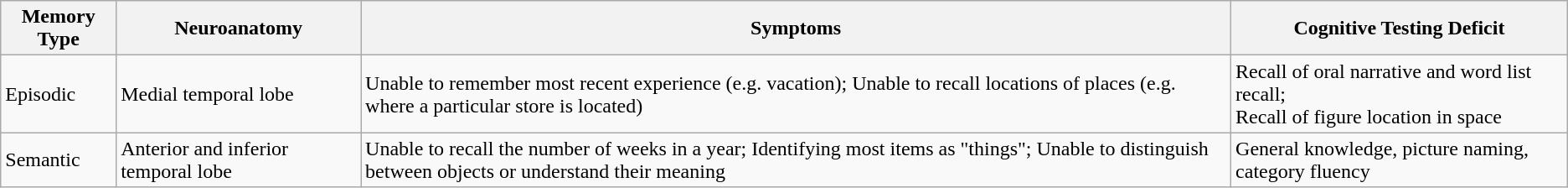<table class="wikitable">
<tr>
<th>Memory Type</th>
<th>Neuroanatomy</th>
<th>Symptoms</th>
<th>Cognitive Testing Deficit</th>
</tr>
<tr>
<td>Episodic</td>
<td>Medial temporal lobe</td>
<td>Unable to remember most recent experience (e.g. vacation); Unable to recall locations of places (e.g. where a particular store is located)</td>
<td>Recall of oral narrative and word list recall;<br>Recall of figure location in space</td>
</tr>
<tr>
<td>Semantic</td>
<td>Anterior and inferior temporal lobe</td>
<td>Unable to recall the number of weeks in a year; Identifying most items as "things"; Unable to distinguish between objects or understand their meaning</td>
<td>General knowledge, picture naming, category fluency</td>
</tr>
</table>
